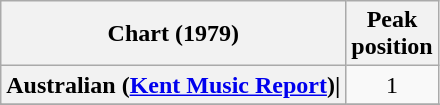<table class="wikitable sortable plainrowheaders" style="text-align:center">
<tr>
<th>Chart (1979)</th>
<th>Peak<br>position</th>
</tr>
<tr>
<th scope="row">Australian (<a href='#'>Kent Music Report</a>)|</th>
<td>1</td>
</tr>
<tr>
</tr>
<tr>
</tr>
<tr>
</tr>
<tr>
</tr>
<tr>
</tr>
<tr>
</tr>
<tr>
</tr>
<tr>
</tr>
<tr>
</tr>
</table>
